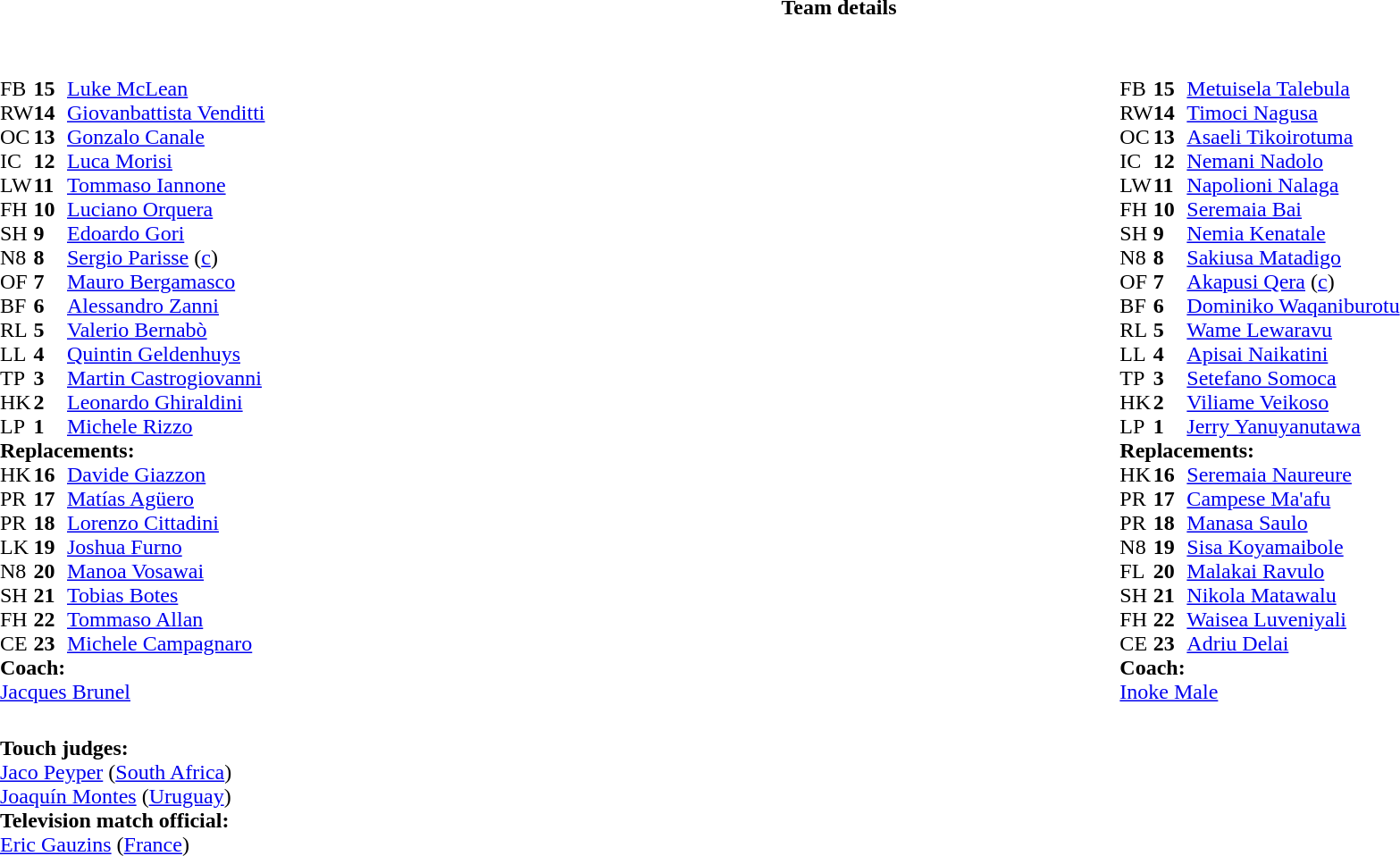<table border="0" width="100%" class="collapsible collapsed">
<tr>
<th>Team details</th>
</tr>
<tr>
<td><br><table width="100%">
<tr>
<td valign="top" width="50%"><br><table style="font-size: 100%" cellspacing="0" cellpadding="0">
<tr>
<th width="25"></th>
<th width="25"></th>
</tr>
<tr>
<td>FB</td>
<td><strong>15</strong></td>
<td><a href='#'>Luke McLean</a></td>
</tr>
<tr>
<td>RW</td>
<td><strong>14</strong></td>
<td><a href='#'>Giovanbattista Venditti</a></td>
</tr>
<tr>
<td>OC</td>
<td><strong>13</strong></td>
<td><a href='#'>Gonzalo Canale</a></td>
</tr>
<tr>
<td>IC</td>
<td><strong>12</strong></td>
<td><a href='#'>Luca Morisi</a></td>
<td></td>
<td></td>
</tr>
<tr>
<td>LW</td>
<td><strong>11</strong></td>
<td><a href='#'>Tommaso Iannone</a></td>
</tr>
<tr>
<td>FH</td>
<td><strong>10</strong></td>
<td><a href='#'>Luciano Orquera</a></td>
<td></td>
<td></td>
</tr>
<tr>
<td>SH</td>
<td><strong>9</strong></td>
<td><a href='#'>Edoardo Gori</a></td>
<td></td>
<td></td>
</tr>
<tr>
<td>N8</td>
<td><strong>8</strong></td>
<td><a href='#'>Sergio Parisse</a> (<a href='#'>c</a>)</td>
<td></td>
</tr>
<tr>
<td>OF</td>
<td><strong>7</strong></td>
<td><a href='#'>Mauro Bergamasco</a></td>
<td></td>
<td></td>
</tr>
<tr>
<td>BF</td>
<td><strong>6</strong></td>
<td><a href='#'>Alessandro Zanni</a></td>
</tr>
<tr>
<td>RL</td>
<td><strong>5</strong></td>
<td><a href='#'>Valerio Bernabò</a></td>
<td></td>
<td></td>
</tr>
<tr>
<td>LL</td>
<td><strong>4</strong></td>
<td><a href='#'>Quintin Geldenhuys</a></td>
</tr>
<tr>
<td>TP</td>
<td><strong>3</strong></td>
<td><a href='#'>Martin Castrogiovanni</a></td>
<td></td>
<td></td>
</tr>
<tr>
<td>HK</td>
<td><strong>2</strong></td>
<td><a href='#'>Leonardo Ghiraldini</a></td>
<td></td>
<td></td>
</tr>
<tr>
<td>LP</td>
<td><strong>1</strong></td>
<td><a href='#'>Michele Rizzo</a></td>
<td></td>
<td></td>
</tr>
<tr>
<td colspan=3><strong>Replacements:</strong></td>
</tr>
<tr>
<td>HK</td>
<td><strong>16</strong></td>
<td><a href='#'>Davide Giazzon</a></td>
<td></td>
<td></td>
</tr>
<tr>
<td>PR</td>
<td><strong>17</strong></td>
<td><a href='#'>Matías Agüero</a></td>
<td></td>
<td></td>
</tr>
<tr>
<td>PR</td>
<td><strong>18</strong></td>
<td><a href='#'>Lorenzo Cittadini</a></td>
<td></td>
<td></td>
</tr>
<tr>
<td>LK</td>
<td><strong>19</strong></td>
<td><a href='#'>Joshua Furno</a></td>
<td></td>
<td></td>
</tr>
<tr>
<td>N8</td>
<td><strong>20</strong></td>
<td><a href='#'>Manoa Vosawai</a></td>
<td></td>
<td></td>
</tr>
<tr>
<td>SH</td>
<td><strong>21</strong></td>
<td><a href='#'>Tobias Botes</a></td>
<td></td>
<td></td>
</tr>
<tr>
<td>FH</td>
<td><strong>22</strong></td>
<td><a href='#'>Tommaso Allan</a></td>
<td></td>
<td></td>
</tr>
<tr>
<td>CE</td>
<td><strong>23</strong></td>
<td><a href='#'>Michele Campagnaro</a></td>
<td></td>
<td></td>
</tr>
<tr>
<td colspan=3><strong>Coach:</strong></td>
</tr>
<tr>
<td colspan="4"> <a href='#'>Jacques Brunel</a></td>
</tr>
</table>
</td>
<td valign="top" width="50%"><br><table style="font-size: 100%" cellspacing="0" cellpadding="0" align="center">
<tr>
<th width="25"></th>
<th width="25"></th>
</tr>
<tr>
<td>FB</td>
<td><strong>15</strong></td>
<td><a href='#'>Metuisela Talebula</a></td>
</tr>
<tr>
<td>RW</td>
<td><strong>14</strong></td>
<td><a href='#'>Timoci Nagusa</a></td>
</tr>
<tr>
<td>OC</td>
<td><strong>13</strong></td>
<td><a href='#'>Asaeli Tikoirotuma</a></td>
<td></td>
</tr>
<tr>
<td>IC</td>
<td><strong>12</strong></td>
<td><a href='#'>Nemani Nadolo</a></td>
<td></td>
</tr>
<tr>
<td>LW</td>
<td><strong>11</strong></td>
<td><a href='#'>Napolioni Nalaga</a></td>
</tr>
<tr>
<td>FH</td>
<td><strong>10</strong></td>
<td><a href='#'>Seremaia Bai</a></td>
</tr>
<tr>
<td>SH</td>
<td><strong>9</strong></td>
<td><a href='#'>Nemia Kenatale</a></td>
<td></td>
<td></td>
</tr>
<tr>
<td>N8</td>
<td><strong>8</strong></td>
<td><a href='#'>Sakiusa Matadigo</a></td>
<td></td>
<td></td>
</tr>
<tr>
<td>OF</td>
<td><strong>7</strong></td>
<td><a href='#'>Akapusi Qera</a> (<a href='#'>c</a>)</td>
<td></td>
</tr>
<tr>
<td>BF</td>
<td><strong>6</strong></td>
<td><a href='#'>Dominiko Waqaniburotu</a></td>
<td></td>
<td></td>
</tr>
<tr>
<td>RL</td>
<td><strong>5</strong></td>
<td><a href='#'>Wame Lewaravu</a></td>
</tr>
<tr>
<td>LL</td>
<td><strong>4</strong></td>
<td><a href='#'>Apisai Naikatini</a></td>
<td></td>
<td></td>
</tr>
<tr>
<td>TP</td>
<td><strong>3</strong></td>
<td><a href='#'>Setefano Somoca</a></td>
<td></td>
<td></td>
</tr>
<tr>
<td>HK</td>
<td><strong>2</strong></td>
<td><a href='#'>Viliame Veikoso</a></td>
<td></td>
<td></td>
</tr>
<tr>
<td>LP</td>
<td><strong>1</strong></td>
<td><a href='#'>Jerry Yanuyanutawa</a></td>
<td></td>
<td></td>
</tr>
<tr>
<td colspan=3><strong>Replacements:</strong></td>
</tr>
<tr>
<td>HK</td>
<td><strong>16</strong></td>
<td><a href='#'>Seremaia Naureure</a></td>
<td></td>
<td></td>
</tr>
<tr>
<td>PR</td>
<td><strong>17</strong></td>
<td><a href='#'>Campese Ma'afu</a></td>
<td></td>
<td></td>
</tr>
<tr>
<td>PR</td>
<td><strong>18</strong></td>
<td><a href='#'>Manasa Saulo</a></td>
<td></td>
<td></td>
</tr>
<tr>
<td>N8</td>
<td><strong>19</strong></td>
<td><a href='#'>Sisa Koyamaibole</a></td>
<td></td>
<td></td>
</tr>
<tr>
<td>FL</td>
<td><strong>20</strong></td>
<td><a href='#'>Malakai Ravulo</a></td>
<td></td>
<td></td>
</tr>
<tr>
<td>SH</td>
<td><strong>21</strong></td>
<td><a href='#'>Nikola Matawalu</a></td>
<td></td>
<td></td>
</tr>
<tr>
<td>FH</td>
<td><strong>22</strong></td>
<td><a href='#'>Waisea Luveniyali</a></td>
</tr>
<tr>
<td>CE</td>
<td><strong>23</strong></td>
<td><a href='#'>Adriu Delai</a></td>
<td></td>
<td></td>
</tr>
<tr>
<td colspan=3><strong>Coach:</strong></td>
</tr>
<tr>
<td colspan="4"> <a href='#'>Inoke Male</a></td>
</tr>
</table>
</td>
</tr>
</table>
<table width=100% style="font-size: 100%">
<tr>
<td><br><strong>Touch judges:</strong>
<br><a href='#'>Jaco Peyper</a> (<a href='#'>South Africa</a>)
<br><a href='#'>Joaquín Montes</a> (<a href='#'>Uruguay</a>)
<br><strong>Television match official:</strong>
<br><a href='#'>Eric Gauzins</a> (<a href='#'>France</a>)</td>
</tr>
</table>
</td>
</tr>
</table>
